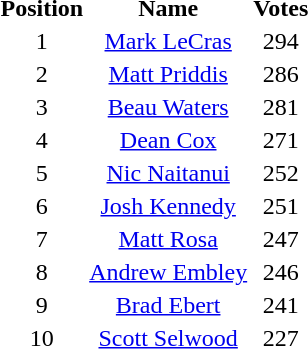<table>
<tr>
<th>Position</th>
<th>Name</th>
<th>Votes</th>
</tr>
<tr style="text-align:center;">
<td>1</td>
<td><a href='#'>Mark LeCras</a></td>
<td>294</td>
</tr>
<tr style="text-align:center;">
<td>2</td>
<td><a href='#'>Matt Priddis</a></td>
<td>286</td>
</tr>
<tr style="text-align:center;">
<td>3</td>
<td><a href='#'>Beau Waters</a></td>
<td>281</td>
</tr>
<tr style="text-align:center;">
<td>4</td>
<td><a href='#'>Dean Cox</a></td>
<td>271</td>
</tr>
<tr style="text-align:center;">
<td>5</td>
<td><a href='#'>Nic Naitanui</a></td>
<td>252</td>
</tr>
<tr style="text-align:center;">
<td>6</td>
<td><a href='#'>Josh Kennedy</a></td>
<td>251</td>
</tr>
<tr style="text-align:center;">
<td>7</td>
<td><a href='#'>Matt Rosa</a></td>
<td>247</td>
</tr>
<tr style="text-align:center;">
<td>8</td>
<td><a href='#'>Andrew Embley</a></td>
<td>246</td>
</tr>
<tr style="text-align:center;">
<td>9</td>
<td><a href='#'>Brad Ebert</a></td>
<td>241</td>
</tr>
<tr style="text-align:center;">
<td>10</td>
<td><a href='#'>Scott Selwood</a></td>
<td>227</td>
</tr>
</table>
